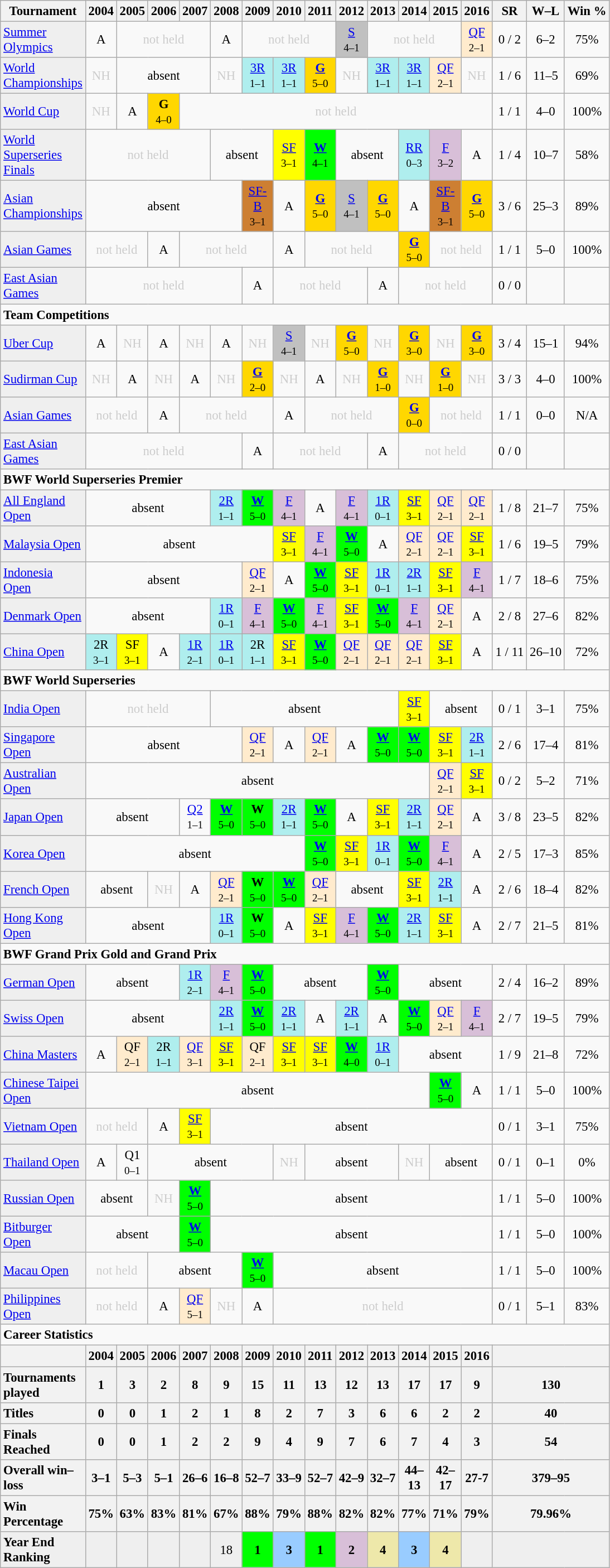<table class=wikitable style="font-size:95%; text-align:center">
<tr>
<th width=20>Tournament</th>
<th width=5>2004</th>
<th width=5>2005</th>
<th width=5>2006</th>
<th width=5>2007</th>
<th width=5>2008</th>
<th width=5>2009</th>
<th width=5>2010</th>
<th width=5>2011</th>
<th width=5>2012</th>
<th width=5>2013</th>
<th width=5>2014</th>
<th width=5>2015</th>
<th width=5>2016</th>
<th>SR</th>
<th>W–L</th>
<th>Win %</th>
</tr>
<tr>
<td bgcolor=efefef align=left><a href='#'>Summer Olympics</a></td>
<td>A</td>
<td colspan=3 style=color:#ccc>not held</td>
<td>A</td>
<td colspan=3 style=color:#ccc>not held</td>
<td bgcolor=silver><a href='#'>S</a><br><small>4–1</small></td>
<td colspan=3 style=color:#ccc>not held</td>
<td bgcolor=ffebcd><a href='#'>QF</a><br><small>2–1</small></td>
<td>0 / 2</td>
<td>6–2</td>
<td>75%</td>
</tr>
<tr>
<td bgcolor=efefef align=left><a href='#'>World Championships</a></td>
<td colspan=1 style=color:#ccc>NH</td>
<td colspan=3>absent</td>
<td colspan=1 style=color:#ccc>NH</td>
<td bgcolor=afeeee><a href='#'>3R</a><br><small>1–1</small></td>
<td bgcolor=afeeee><a href='#'>3R</a><br><small>1–1</small></td>
<td bgcolor=gold><strong><a href='#'>G</a></strong><br><small>5–0</small></td>
<td colspan=1 style=color:#ccc>NH</td>
<td bgcolor=afeeee><a href='#'>3R</a><br><small>1–1</small></td>
<td bgcolor=afeeee><a href='#'>3R</a><br><small>1–1</small></td>
<td bgcolor=ffebcd><a href='#'>QF</a><br><small>2–1</small></td>
<td colspan=1 style=color:#ccc>NH</td>
<td>1 / 6</td>
<td>11–5</td>
<td>69%</td>
</tr>
<tr>
<td bgcolor=efefef align=left><a href='#'>World Cup</a></td>
<td colspan=1 style=color:#ccc>NH</td>
<td>A</td>
<td bgcolor=gold><strong>G</strong><br><small>4–0</small></td>
<td colspan=10 style=color:#ccc>not held</td>
<td>1 / 1</td>
<td>4–0</td>
<td>100%</td>
</tr>
<tr>
<td bgcolor=efefef align=left><a href='#'>World Superseries Finals</a></td>
<td colspan=4 style=color:#ccc>not held</td>
<td colspan=2>absent</td>
<td bgcolor=yellow><a href='#'>SF</a><br><small>3–1</small></td>
<td bgcolor=00ff00><strong><a href='#'>W</a></strong><br><small>4–1</small></td>
<td colspan=2>absent</td>
<td bgcolor=afeeee><a href='#'>RR</a><br><small>0–3</small></td>
<td bgcolor=d8bfd8><a href='#'>F</a><br><small>3–2</small></td>
<td>A</td>
<td>1 / 4</td>
<td>10–7</td>
<td>58%</td>
</tr>
<tr>
<td bgcolor=efefef align=left><a href='#'>Asian Championships</a></td>
<td colspan=5>absent</td>
<td bgcolor=cd7f32><a href='#'>SF-B</a><br><small>3–1</small></td>
<td>A</td>
<td bgcolor=gold><strong><a href='#'>G</a></strong><br><small>5–0</small></td>
<td bgcolor=silver><a href='#'>S</a><br><small>4–1</small></td>
<td bgcolor=gold><strong><a href='#'>G</a></strong><br><small>5–0</small></td>
<td>A</td>
<td bgcolor=cd7f32><a href='#'>SF-B</a><br><small>3–1</small></td>
<td bgcolor=gold><strong><a href='#'>G</a></strong><br><small>5–0</small></td>
<td>3 / 6</td>
<td>25–3</td>
<td>89%</td>
</tr>
<tr>
<td bgcolor=efefef align=left><a href='#'>Asian Games</a></td>
<td colspan=2 style=color:#ccc>not held</td>
<td>A</td>
<td colspan=3 style=color:#ccc>not held</td>
<td>A</td>
<td colspan=3 style=color:#ccc>not held</td>
<td bgcolor=gold><strong><a href='#'>G</a></strong><br><small>5–0</small></td>
<td colspan=2 style=color:#ccc>not held</td>
<td>1 / 1</td>
<td>5–0</td>
<td>100%</td>
</tr>
<tr>
<td bgcolor=efefef align=left><a href='#'>East Asian Games</a></td>
<td colspan=5 style=color:#ccc>not held</td>
<td>A</td>
<td colspan=3 style=color:#ccc>not held</td>
<td>A</td>
<td colspan=3 style=color:#ccc>not held</td>
<td>0 / 0</td>
<td></td>
<td></td>
</tr>
<tr>
<td colspan=17 align=left><strong>Team Competitions</strong></td>
</tr>
<tr>
<td bgcolor=efefef align=left><a href='#'>Uber Cup</a></td>
<td>A</td>
<td colspan=1 style=color:#ccc>NH</td>
<td>A</td>
<td colspan=1 style=color:#ccc>NH</td>
<td>A</td>
<td colspan=1 style=color:#ccc>NH</td>
<td bgcolor=silver><a href='#'>S</a><br><small>4–1</small></td>
<td colspan=1 style=color:#ccc>NH</td>
<td bgcolor=gold><strong><a href='#'>G</a></strong><br><small>5–0</small></td>
<td colspan=1 style=color:#ccc>NH</td>
<td bgcolor=gold><strong><a href='#'>G</a></strong><br><small>3–0</small></td>
<td colspan=1 style=color:#ccc>NH</td>
<td bgcolor=gold><strong><a href='#'>G</a></strong><br><small>3–0</small></td>
<td>3 / 4</td>
<td>15–1</td>
<td>94%</td>
</tr>
<tr>
<td bgcolor=efefef align=left><a href='#'>Sudirman Cup</a></td>
<td colspan=1 style=color:#ccc>NH</td>
<td>A</td>
<td colspan=1 style=color:#ccc>NH</td>
<td>A</td>
<td colspan=1 style=color:#ccc>NH</td>
<td bgcolor=gold><strong><a href='#'>G</a></strong><br><small>2–0</small></td>
<td colspan=1 style=color:#ccc>NH</td>
<td>A</td>
<td colspan=1 style=color:#ccc>NH</td>
<td bgcolor=gold><strong><a href='#'>G</a></strong><br><small>1–0</small></td>
<td colspan=1 style=color:#ccc>NH</td>
<td bgcolor=gold><strong><a href='#'>G</a></strong><br><small>1–0</small></td>
<td colspan=1 style=color:#ccc>NH</td>
<td>3 / 3</td>
<td>4–0</td>
<td>100%</td>
</tr>
<tr>
<td bgcolor=efefef align=left><a href='#'>Asian Games</a></td>
<td colspan=2 style=color:#ccc>not held</td>
<td>A</td>
<td colspan=3 style=color:#ccc>not held</td>
<td>A</td>
<td colspan=3 style=color:#ccc>not held</td>
<td bgcolor=gold><strong><a href='#'>G</a></strong><br><small>0–0</small></td>
<td colspan=2 style=color:#ccc>not held</td>
<td>1 / 1</td>
<td>0–0</td>
<td>N/A</td>
</tr>
<tr>
<td bgcolor=efefef align=left><a href='#'>East Asian Games</a></td>
<td colspan=5 style=color:#ccc>not held</td>
<td>A</td>
<td colspan=3 style=color:#ccc>not held</td>
<td>A</td>
<td colspan=3 style=color:#ccc>not held</td>
<td>0 / 0</td>
<td></td>
<td></td>
</tr>
<tr>
<td colspan=17 align=left><strong>BWF World Superseries Premier</strong></td>
</tr>
<tr>
<td bgcolor=efefef align=left><a href='#'>All England Open</a></td>
<td colspan=4>absent</td>
<td bgcolor=afeeee><a href='#'>2R</a><br><small>1–1</small></td>
<td bgcolor=00ff00><strong><a href='#'>W</a></strong><br><small>5–0</small></td>
<td bgcolor=d8bfd8><a href='#'>F</a><br><small>4–1</small></td>
<td>A</td>
<td bgcolor=d8bfd8><a href='#'>F</a><br><small>4–1</small></td>
<td bgcolor=afeeee><a href='#'>1R</a><br><small>0–1</small></td>
<td bgcolor=yellow><a href='#'>SF</a><br><small>3–1</small></td>
<td bgcolor=ffebcd><a href='#'>QF</a><br><small>2–1</small></td>
<td bgcolor=ffebcd><a href='#'>QF</a><br><small>2–1</small></td>
<td>1 / 8</td>
<td>21–7</td>
<td>75%</td>
</tr>
<tr>
<td bgcolor=efefef align=left><a href='#'>Malaysia Open</a></td>
<td colspan=6>absent</td>
<td bgcolor=yellow><a href='#'>SF</a><br><small>3–1</small></td>
<td bgcolor=d8bfd8><a href='#'>F</a><br><small>4–1</small></td>
<td bgcolor=00ff00><strong><a href='#'>W</a></strong><br><small>5–0</small></td>
<td>A</td>
<td bgcolor=ffebcd><a href='#'>QF</a><br><small>2–1</small></td>
<td bgcolor=ffebcd><a href='#'>QF</a><br><small>2–1</small></td>
<td bgcolor=yellow><a href='#'>SF</a><br><small>3–1</small></td>
<td>1 / 6</td>
<td>19–5</td>
<td>79%</td>
</tr>
<tr>
<td bgcolor=efefef align=left><a href='#'>Indonesia Open</a></td>
<td colspan=5>absent</td>
<td bgcolor=ffebcd><a href='#'>QF</a><br><small>2–1</small></td>
<td>A</td>
<td bgcolor=00ff00><strong><a href='#'>W</a></strong><br><small>5–0</small></td>
<td bgcolor=yellow><a href='#'>SF</a><br><small>3–1</small></td>
<td bgcolor=afeeee><a href='#'>1R</a><br><small>0–1</small></td>
<td bgcolor=afeeee><a href='#'>2R</a><br><small>1–1</small></td>
<td bgcolor=yellow><a href='#'>SF</a><br><small>3–1</small></td>
<td bgcolor=d8bfd8><a href='#'>F</a><br><small>4–1</small></td>
<td>1 / 7</td>
<td>18–6</td>
<td>75%</td>
</tr>
<tr>
<td bgcolor=efefef align=left><a href='#'>Denmark Open</a></td>
<td colspan=4>absent</td>
<td bgcolor=afeeee><a href='#'>1R</a><br><small>0–1</small></td>
<td bgcolor=d8bfd8><a href='#'>F</a><br><small>4–1</small></td>
<td bgcolor=00ff00><strong><a href='#'>W</a></strong><br><small>5–0</small></td>
<td bgcolor=d8bfd8><a href='#'>F</a><br><small>4–1</small></td>
<td bgcolor=yellow><a href='#'>SF</a><br><small>3–1</small></td>
<td bgcolor=00ff00><strong><a href='#'>W</a></strong><br><small>5–0</small></td>
<td bgcolor=d8bfd8><a href='#'>F</a><br><small>4–1</small></td>
<td bgcolor=ffebcd><a href='#'>QF</a><br><small>2–1</small></td>
<td>A</td>
<td>2 / 8</td>
<td>27–6</td>
<td>82%</td>
</tr>
<tr>
<td bgcolor=efefef align=left><a href='#'>China Open</a></td>
<td bgcolor=afeeee>2R<br><small>3–1</small></td>
<td bgcolor=yellow>SF<br><small>3–1</small></td>
<td>A</td>
<td bgcolor=afeeee><a href='#'>1R</a><br><small>2–1</small></td>
<td bgcolor=afeeee><a href='#'>1R</a><br><small>0–1</small></td>
<td bgcolor=afeeee>2R<br><small>1–1</small></td>
<td bgcolor=yellow><a href='#'>SF</a><br><small>3–1</small></td>
<td bgcolor=00ff00><strong><a href='#'>W</a></strong><br><small>5–0</small></td>
<td bgcolor=ffebcd><a href='#'>QF</a><br><small>2–1</small></td>
<td bgcolor=ffebcd><a href='#'>QF</a><br><small>2–1</small></td>
<td bgcolor=ffebcd><a href='#'>QF</a><br><small>2–1</small></td>
<td bgcolor=yellow><a href='#'>SF</a><br><small>3–1</small></td>
<td>A</td>
<td>1 / 11</td>
<td>26–10</td>
<td>72%</td>
</tr>
<tr>
<td colspan=17 align=left><strong>BWF World Superseries</strong></td>
</tr>
<tr>
<td bgcolor=efefef align=left><a href='#'>India Open</a></td>
<td colspan=4 style=color:#ccc>not held</td>
<td colspan=6>absent</td>
<td bgcolor=yellow><a href='#'>SF</a><br><small>3–1</small></td>
<td colspan=2>absent</td>
<td>0 / 1</td>
<td>3–1</td>
<td>75%</td>
</tr>
<tr>
<td bgcolor=efefef align=left><a href='#'>Singapore Open</a></td>
<td colspan=5>absent</td>
<td bgcolor=ffebcd><a href='#'>QF</a><br><small>2–1</small></td>
<td>A</td>
<td bgcolor=ffebcd><a href='#'>QF</a><br><small>2–1</small></td>
<td>A</td>
<td bgcolor=00ff00><strong><a href='#'>W</a></strong><br><small>5–0</small></td>
<td bgcolor=00ff00><strong><a href='#'>W</a></strong><br><small>5–0</small></td>
<td bgcolor=yellow><a href='#'>SF</a><br><small>3–1</small></td>
<td bgcolor=afeeee><a href='#'>2R</a><br><small>1–1</small></td>
<td>2 / 6</td>
<td>17–4</td>
<td>81%</td>
</tr>
<tr>
<td bgcolor=efefef align=left><a href='#'>Australian Open</a></td>
<td colspan=11>absent</td>
<td bgcolor=ffebcd><a href='#'>QF</a><br><small>2–1</small></td>
<td bgcolor=yellow><a href='#'>SF</a><br><small>3–1</small></td>
<td>0 / 2</td>
<td>5–2</td>
<td>71%</td>
</tr>
<tr>
<td bgcolor=efefef align=left><a href='#'>Japan Open</a></td>
<td colspan=3>absent</td>
<td><a href='#'>Q2</a><br><small>1–1</small></td>
<td bgcolor=00ff00><strong><a href='#'>W</a></strong><br><small>5–0</small></td>
<td bgcolor=00ff00><strong>W</strong><br><small>5–0</small></td>
<td bgcolor=afeeee><a href='#'>2R</a><br><small>1–1</small></td>
<td bgcolor=00ff00><strong><a href='#'>W</a></strong><br><small>5–0</small></td>
<td>A</td>
<td bgcolor=yellow><a href='#'>SF</a><br><small>3–1</small></td>
<td bgcolor=afeeee><a href='#'>2R</a><br><small>1–1</small></td>
<td bgcolor=ffebcd><a href='#'>QF</a><br><small>2–1</small></td>
<td>A</td>
<td>3 / 8</td>
<td>23–5</td>
<td>82%</td>
</tr>
<tr>
<td bgcolor=efefef align=left><a href='#'>Korea Open</a></td>
<td colspan=7>absent</td>
<td bgcolor=00ff00><strong><a href='#'>W</a></strong><br><small>5–0</small></td>
<td bgcolor=yellow><a href='#'>SF</a><br><small>3–1</small></td>
<td bgcolor=afeeee><a href='#'>1R</a><br><small>0–1</small></td>
<td bgcolor=00ff00><strong><a href='#'>W</a></strong><br><small>5–0</small></td>
<td bgcolor=d8bfd8><a href='#'>F</a><br><small>4–1</small></td>
<td>A</td>
<td>2 / 5</td>
<td>17–3</td>
<td>85%</td>
</tr>
<tr>
<td bgcolor=efefef align=left><a href='#'>French Open</a></td>
<td colspan=2>absent</td>
<td colspan=1 style=color:#ccc>NH</td>
<td>A</td>
<td bgcolor=ffebcd><a href='#'>QF</a><br><small>2–1</small></td>
<td bgcolor=00ff00><strong>W</strong><br><small>5–0</small></td>
<td bgcolor=00ff00><strong><a href='#'>W</a></strong><br><small>5–0</small></td>
<td bgcolor=ffebcd><a href='#'>QF</a><br><small>2–1</small></td>
<td colspan=2>absent</td>
<td bgcolor=yellow><a href='#'>SF</a><br><small>3–1</small></td>
<td bgcolor=afeeee><a href='#'>2R</a><br><small>1–1</small></td>
<td>A</td>
<td>2 / 6</td>
<td>18–4</td>
<td>82%</td>
</tr>
<tr>
<td bgcolor=efefef align=left><a href='#'>Hong Kong Open</a></td>
<td colspan=4>absent</td>
<td bgcolor=afeeee><a href='#'>1R</a><br><small>0–1</small></td>
<td bgcolor=00ff00><strong>W</strong><br><small>5–0</small></td>
<td>A</td>
<td bgcolor=yellow><a href='#'>SF</a><br><small>3–1</small></td>
<td bgcolor=d8bfd8><a href='#'>F</a><br><small>4–1</small></td>
<td bgcolor=00ff00><strong><a href='#'>W</a></strong><br><small>5–0</small></td>
<td bgcolor=afeeee><a href='#'>2R</a><br><small>1–1</small></td>
<td bgcolor=yellow><a href='#'>SF</a><br><small>3–1</small></td>
<td>A</td>
<td>2 / 7</td>
<td>21–5</td>
<td>81%</td>
</tr>
<tr>
<td colspan=17 align=left><strong>BWF Grand Prix Gold and Grand Prix</strong></td>
</tr>
<tr>
<td bgcolor=efefef align=left><a href='#'>German Open</a></td>
<td colspan=3>absent</td>
<td bgcolor=afeeee><a href='#'>1R</a><br><small>2–1</small></td>
<td bgcolor=d8bfd8><a href='#'>F</a><br><small>4–1</small></td>
<td bgcolor=00ff00><strong><a href='#'>W</a></strong><br><small>5–0</small></td>
<td colspan=3>absent</td>
<td bgcolor=00ff00><strong><a href='#'>W</a></strong><br><small>5–0</small></td>
<td colspan=3>absent</td>
<td>2 / 4</td>
<td>16–2</td>
<td>89%</td>
</tr>
<tr>
<td bgcolor=efefef align=left><a href='#'>Swiss Open</a></td>
<td colspan=4>absent</td>
<td bgcolor=afeeee><a href='#'>2R</a><br><small>1–1</small></td>
<td bgcolor=00ff00><strong><a href='#'>W</a></strong><br><small>5–0</small></td>
<td bgcolor=afeeee><a href='#'>2R</a><br><small>1–1</small></td>
<td>A</td>
<td bgcolor=afeeee><a href='#'>2R</a><br><small>1–1</small></td>
<td>A</td>
<td bgcolor=00ff00><strong><a href='#'>W</a></strong><br><small>5–0</small></td>
<td bgcolor=ffebcd><a href='#'>QF</a><br><small>2–1</small></td>
<td bgcolor=d8bfd8><a href='#'>F</a><br><small>4–1</small></td>
<td>2 / 7</td>
<td>19–5</td>
<td>79%</td>
</tr>
<tr>
<td bgcolor=efefef align=left><a href='#'>China Masters</a></td>
<td>A</td>
<td bgcolor=ffebcd>QF<br><small>2–1</small></td>
<td bgcolor=afeeee>2R<br><small>1–1</small></td>
<td bgcolor=ffebcd><a href='#'>QF</a><br><small>3–1</small></td>
<td bgcolor=yellow><a href='#'>SF</a><br><small>3–1</small></td>
<td bgcolor=ffebcd>QF<br><small>2–1</small></td>
<td bgcolor=yellow><a href='#'>SF</a><br><small>3–1</small></td>
<td bgcolor=yellow><a href='#'>SF</a><br><small>3–1</small></td>
<td bgcolor=00ff00><strong><a href='#'>W</a></strong><br><small>4–0</small></td>
<td bgcolor=afeeee><a href='#'>1R</a><br><small>0–1</small></td>
<td colspan=3>absent</td>
<td>1 / 9</td>
<td>21–8</td>
<td>72%</td>
</tr>
<tr>
<td bgcolor=efefef align=left><a href='#'>Chinese Taipei Open</a></td>
<td colspan=11>absent</td>
<td bgcolor=00ff00><strong><a href='#'>W</a></strong><br><small>5–0</small></td>
<td>A</td>
<td>1 / 1</td>
<td>5–0</td>
<td>100%</td>
</tr>
<tr>
<td bgcolor=efefef align=left><a href='#'>Vietnam Open</a></td>
<td colspan=2 style=color:#ccc>not held</td>
<td>A</td>
<td bgcolor=yellow><a href='#'>SF</a><br><small>3–1</small></td>
<td colspan=9>absent</td>
<td>0 / 1</td>
<td>3–1</td>
<td>75%</td>
</tr>
<tr>
<td bgcolor=efefef align=left><a href='#'>Thailand Open</a></td>
<td>A</td>
<td>Q1<br><small>0–1</small></td>
<td colspan=4>absent</td>
<td colspan=1 style=color:#ccc>NH</td>
<td colspan=3>absent</td>
<td colspan=1 style=color:#ccc>NH</td>
<td colspan=2>absent</td>
<td>0 / 1</td>
<td>0–1</td>
<td>0%</td>
</tr>
<tr>
<td bgcolor=efefef align=left><a href='#'>Russian Open</a></td>
<td colspan=2>absent</td>
<td colspan=1 style=color:#ccc>NH</td>
<td bgcolor=00ff00><strong><a href='#'>W</a></strong><br><small>5–0</small></td>
<td colspan=9>absent</td>
<td>1 / 1</td>
<td>5–0</td>
<td>100%</td>
</tr>
<tr>
<td bgcolor=efefef align=left><a href='#'>Bitburger Open</a></td>
<td colspan=3>absent</td>
<td bgcolor=00ff00><strong><a href='#'>W</a></strong><br><small>5–0</small></td>
<td colspan=9>absent</td>
<td>1 / 1</td>
<td>5–0</td>
<td>100%</td>
</tr>
<tr>
<td bgcolor=efefef align=left><a href='#'>Macau Open</a></td>
<td colspan=2 style=color:#ccc>not held</td>
<td colspan=3>absent</td>
<td bgcolor=00ff00><strong><a href='#'>W</a></strong><br><small>5–0</small></td>
<td colspan=7>absent</td>
<td>1 / 1</td>
<td>5–0</td>
<td>100%</td>
</tr>
<tr>
<td bgcolor=efefef align=left><a href='#'>Philippines Open</a></td>
<td colspan=2 style=color:#ccc>not held</td>
<td>A</td>
<td bgcolor=ffebcd><a href='#'>QF</a><br><small>5–1</small></td>
<td colspan=1 style=color:#ccc>NH</td>
<td>A</td>
<td colspan=7 style=color:#ccc>not held</td>
<td>0 / 1</td>
<td>5–1</td>
<td>83%</td>
</tr>
<tr>
<td colspan=17 align=left><strong>Career Statistics</strong></td>
</tr>
<tr>
<th></th>
<th>2004</th>
<th>2005</th>
<th>2006</th>
<th>2007</th>
<th>2008</th>
<th>2009</th>
<th>2010</th>
<th>2011</th>
<th>2012</th>
<th>2013</th>
<th>2014</th>
<th>2015</th>
<th>2016</th>
<th colspan=3></th>
</tr>
<tr>
<th style=text-align:left><strong>Tournaments played</strong></th>
<th>1</th>
<th>3</th>
<th>2</th>
<th>8</th>
<th>9</th>
<th>15</th>
<th>11</th>
<th>13</th>
<th>12</th>
<th>13</th>
<th>17</th>
<th>17</th>
<th>9</th>
<th colspan=3>130</th>
</tr>
<tr>
<th style=text-align:left><strong>Titles</strong></th>
<th>0</th>
<th>0</th>
<th>1</th>
<th>2</th>
<th>1</th>
<th>8</th>
<th>2</th>
<th>7</th>
<th>3</th>
<th>6</th>
<th>6</th>
<th>2</th>
<th>2</th>
<th colspan=3>40</th>
</tr>
<tr>
<th style=text-align:left><strong>Finals Reached </strong></th>
<th>0</th>
<th>0</th>
<th>1</th>
<th>2</th>
<th>2</th>
<th>9</th>
<th>4</th>
<th>9</th>
<th>7</th>
<th>6</th>
<th>7</th>
<th>4</th>
<th>3</th>
<th colspan=3>54</th>
</tr>
<tr>
<th style=text-align:left><strong>Overall win–loss</strong></th>
<th>3–1</th>
<th>5–3</th>
<th>5–1</th>
<th>26–6</th>
<th>16–8</th>
<th>52–7</th>
<th>33–9</th>
<th>52–7</th>
<th>42–9</th>
<th>32–7</th>
<th>44–13</th>
<th>42–17</th>
<th>27-7</th>
<th colspan=3>379–95</th>
</tr>
<tr>
<th style=text-align:left><strong>Win Percentage</strong></th>
<th>75%</th>
<th>63%</th>
<th>83%</th>
<th>81%</th>
<th>67%</th>
<th>88%</th>
<th>79%</th>
<th>88%</th>
<th>82%</th>
<th>82%</th>
<th>77%</th>
<th>71%</th>
<th>79%</th>
<th colspan=3>79.96%</th>
</tr>
<tr bgcolor=efefef>
<td align=left><strong>Year End Ranking</strong></td>
<td></td>
<td></td>
<td></td>
<td></td>
<td>18</td>
<td bgcolor=00ff00><strong>1</strong></td>
<td bgcolor=99ccff><strong>3</strong></td>
<td bgcolor=00ff00><strong>1</strong></td>
<td bgcolor=thistle><strong>2</strong></td>
<td bgcolor=eee8aa><strong>4</strong></td>
<td bgcolor=99ccff><strong>3</strong></td>
<td bgcolor=eee8aa><strong>4</strong></td>
<td></td>
<td colspan=3></td>
</tr>
</table>
